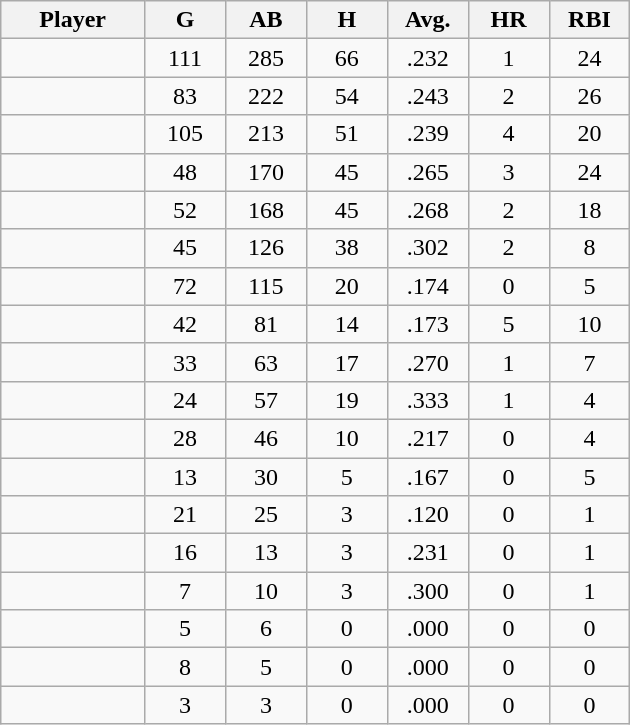<table class="wikitable sortable">
<tr>
<th bgcolor="#DDDDFF" width="16%">Player</th>
<th bgcolor="#DDDDFF" width="9%">G</th>
<th bgcolor="#DDDDFF" width="9%">AB</th>
<th bgcolor="#DDDDFF" width="9%">H</th>
<th bgcolor="#DDDDFF" width="9%">Avg.</th>
<th bgcolor="#DDDDFF" width="9%">HR</th>
<th bgcolor="#DDDDFF" width="9%">RBI</th>
</tr>
<tr align="center">
<td></td>
<td>111</td>
<td>285</td>
<td>66</td>
<td>.232</td>
<td>1</td>
<td>24</td>
</tr>
<tr align="center">
<td></td>
<td>83</td>
<td>222</td>
<td>54</td>
<td>.243</td>
<td>2</td>
<td>26</td>
</tr>
<tr align="center">
<td></td>
<td>105</td>
<td>213</td>
<td>51</td>
<td>.239</td>
<td>4</td>
<td>20</td>
</tr>
<tr align="center">
<td></td>
<td>48</td>
<td>170</td>
<td>45</td>
<td>.265</td>
<td>3</td>
<td>24</td>
</tr>
<tr align="center">
<td></td>
<td>52</td>
<td>168</td>
<td>45</td>
<td>.268</td>
<td>2</td>
<td>18</td>
</tr>
<tr align="center">
<td></td>
<td>45</td>
<td>126</td>
<td>38</td>
<td>.302</td>
<td>2</td>
<td>8</td>
</tr>
<tr align="center">
<td></td>
<td>72</td>
<td>115</td>
<td>20</td>
<td>.174</td>
<td>0</td>
<td>5</td>
</tr>
<tr align="center">
<td></td>
<td>42</td>
<td>81</td>
<td>14</td>
<td>.173</td>
<td>5</td>
<td>10</td>
</tr>
<tr align="center">
<td></td>
<td>33</td>
<td>63</td>
<td>17</td>
<td>.270</td>
<td>1</td>
<td>7</td>
</tr>
<tr align="center">
<td></td>
<td>24</td>
<td>57</td>
<td>19</td>
<td>.333</td>
<td>1</td>
<td>4</td>
</tr>
<tr align="center">
<td></td>
<td>28</td>
<td>46</td>
<td>10</td>
<td>.217</td>
<td>0</td>
<td>4</td>
</tr>
<tr align="center">
<td></td>
<td>13</td>
<td>30</td>
<td>5</td>
<td>.167</td>
<td>0</td>
<td>5</td>
</tr>
<tr align="center">
<td></td>
<td>21</td>
<td>25</td>
<td>3</td>
<td>.120</td>
<td>0</td>
<td>1</td>
</tr>
<tr align="center">
<td></td>
<td>16</td>
<td>13</td>
<td>3</td>
<td>.231</td>
<td>0</td>
<td>1</td>
</tr>
<tr align="center">
<td></td>
<td>7</td>
<td>10</td>
<td>3</td>
<td>.300</td>
<td>0</td>
<td>1</td>
</tr>
<tr align="center">
<td></td>
<td>5</td>
<td>6</td>
<td>0</td>
<td>.000</td>
<td>0</td>
<td>0</td>
</tr>
<tr align="center">
<td></td>
<td>8</td>
<td>5</td>
<td>0</td>
<td>.000</td>
<td>0</td>
<td>0</td>
</tr>
<tr align="center">
<td></td>
<td>3</td>
<td>3</td>
<td>0</td>
<td>.000</td>
<td>0</td>
<td>0</td>
</tr>
</table>
